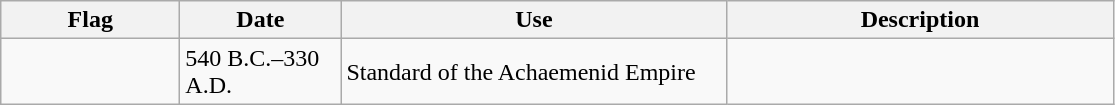<table class="wikitable" style="background: #f9f9f9">
<tr>
<th width="112">Flag</th>
<th width="100">Date</th>
<th width="250">Use</th>
<th width="250">Description</th>
</tr>
<tr>
<td></td>
<td>540 B.C.–330 A.D.</td>
<td>Standard of the Achaemenid Empire</td>
<td></td>
</tr>
</table>
